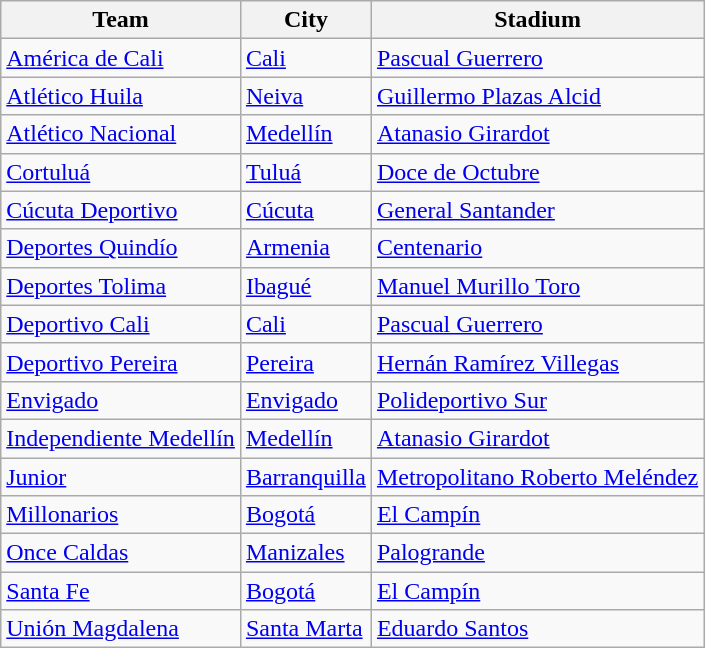<table class="wikitable sortable">
<tr>
<th>Team</th>
<th>City</th>
<th>Stadium</th>
</tr>
<tr>
<td><a href='#'>América de Cali</a></td>
<td><a href='#'>Cali</a></td>
<td><a href='#'>Pascual Guerrero</a></td>
</tr>
<tr>
<td><a href='#'>Atlético Huila</a></td>
<td><a href='#'>Neiva</a></td>
<td><a href='#'>Guillermo Plazas Alcid</a></td>
</tr>
<tr>
<td><a href='#'>Atlético Nacional</a></td>
<td><a href='#'>Medellín</a></td>
<td><a href='#'>Atanasio Girardot</a></td>
</tr>
<tr>
<td><a href='#'>Cortuluá</a></td>
<td><a href='#'>Tuluá</a></td>
<td><a href='#'>Doce de Octubre</a></td>
</tr>
<tr>
<td><a href='#'>Cúcuta Deportivo</a></td>
<td><a href='#'>Cúcuta</a></td>
<td><a href='#'>General Santander</a></td>
</tr>
<tr>
<td><a href='#'>Deportes Quindío</a></td>
<td><a href='#'>Armenia</a></td>
<td><a href='#'>Centenario</a></td>
</tr>
<tr>
<td><a href='#'>Deportes Tolima</a></td>
<td><a href='#'>Ibagué</a></td>
<td><a href='#'>Manuel Murillo Toro</a></td>
</tr>
<tr>
<td><a href='#'>Deportivo Cali</a></td>
<td><a href='#'>Cali</a></td>
<td><a href='#'>Pascual Guerrero</a></td>
</tr>
<tr>
<td><a href='#'>Deportivo Pereira</a></td>
<td><a href='#'>Pereira</a></td>
<td><a href='#'>Hernán Ramírez Villegas</a></td>
</tr>
<tr>
<td><a href='#'>Envigado</a></td>
<td><a href='#'>Envigado</a></td>
<td><a href='#'>Polideportivo Sur</a></td>
</tr>
<tr>
<td><a href='#'>Independiente Medellín</a></td>
<td><a href='#'>Medellín</a></td>
<td><a href='#'>Atanasio Girardot</a></td>
</tr>
<tr>
<td><a href='#'>Junior</a></td>
<td><a href='#'>Barranquilla</a></td>
<td><a href='#'>Metropolitano Roberto Meléndez</a></td>
</tr>
<tr>
<td><a href='#'>Millonarios</a></td>
<td><a href='#'>Bogotá</a></td>
<td><a href='#'>El Campín</a></td>
</tr>
<tr>
<td><a href='#'>Once Caldas</a></td>
<td><a href='#'>Manizales</a></td>
<td><a href='#'>Palogrande</a></td>
</tr>
<tr>
<td><a href='#'>Santa Fe</a></td>
<td><a href='#'>Bogotá</a></td>
<td><a href='#'>El Campín</a></td>
</tr>
<tr>
<td><a href='#'>Unión Magdalena</a></td>
<td><a href='#'>Santa Marta</a></td>
<td><a href='#'>Eduardo Santos</a></td>
</tr>
</table>
